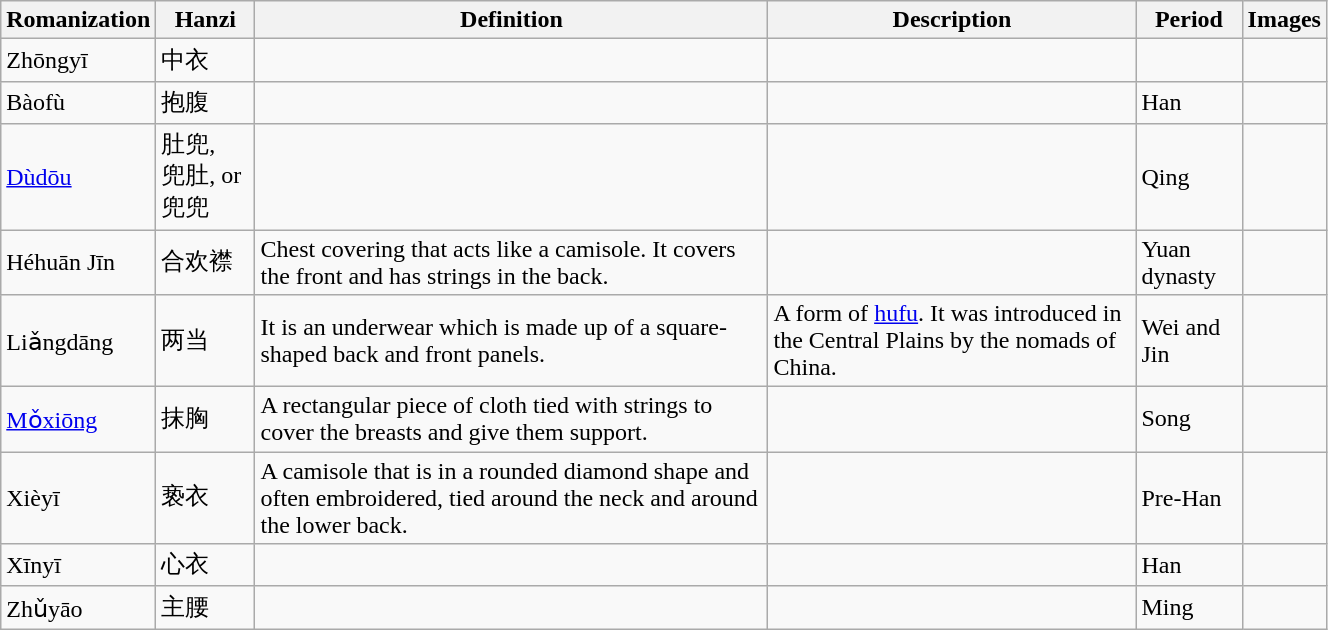<table class="wikitable sortable mw-collapsible" style="width:70%;">
<tr>
<th>Romanization</th>
<th>Hanzi</th>
<th>Definition</th>
<th>Description</th>
<th>Period</th>
<th>Images</th>
</tr>
<tr>
<td>Zhōngyī</td>
<td>中衣</td>
<td></td>
<td></td>
<td></td>
<td></td>
</tr>
<tr>
<td>Bàofù</td>
<td>抱腹</td>
<td></td>
<td></td>
<td>Han</td>
<td></td>
</tr>
<tr>
<td><a href='#'>Dùdōu</a></td>
<td>肚兜,<br>兜肚, or 兜兜</td>
<td></td>
<td></td>
<td>Qing</td>
<td></td>
</tr>
<tr>
<td>Héhuān Jīn</td>
<td>合欢襟</td>
<td>Chest covering that acts like a camisole. It covers the front and has strings in the back.</td>
<td></td>
<td>Yuan dynasty</td>
<td></td>
</tr>
<tr>
<td>Liǎngdāng</td>
<td>两当</td>
<td>It is an underwear which is made up of a square-shaped back and front panels.</td>
<td>A form of <a href='#'>hufu</a>. It was introduced in the Central Plains by the nomads of China.</td>
<td>Wei and Jin</td>
<td></td>
</tr>
<tr>
<td><a href='#'>Mǒxiōng</a></td>
<td>抹胸</td>
<td>A rectangular piece of cloth tied with strings to cover the breasts and give them support.</td>
<td></td>
<td>Song</td>
<td></td>
</tr>
<tr>
<td>Xièyī</td>
<td>亵衣</td>
<td>A camisole that is in a rounded diamond shape and often embroidered, tied around the neck and around the lower back.</td>
<td></td>
<td>Pre-Han</td>
<td></td>
</tr>
<tr>
<td>Xīnyī</td>
<td>心衣</td>
<td></td>
<td></td>
<td>Han</td>
<td></td>
</tr>
<tr>
<td>Zhǔyāo</td>
<td>主腰</td>
<td></td>
<td></td>
<td>Ming</td>
<td></td>
</tr>
</table>
